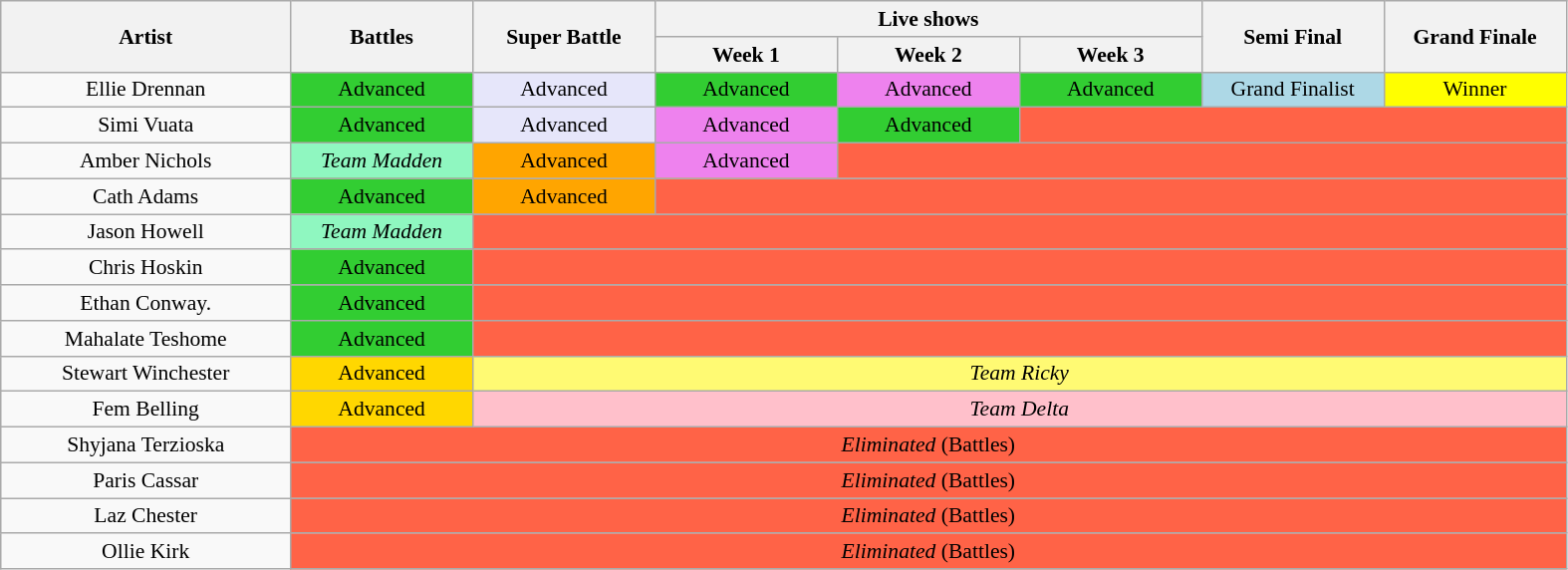<table class="wikitable plainrowheaders"  style="text-align:center; font-size:90%;">
<tr>
<th rowspan="2" style="width:13em;">Artist</th>
<th rowspan="2" style="width:8em;">Battles</th>
<th rowspan="2" style="width:8em;">Super Battle</th>
<th colspan="3" style="width:8em;">Live shows</th>
<th rowspan="2" style="width:8em;">Semi Final</th>
<th rowspan="2" style="width:8em;">Grand Finale</th>
</tr>
<tr>
<th style="width:8em;">Week 1</th>
<th style="width:8em;">Week 2</th>
<th style="width:8em;">Week 3</th>
</tr>
<tr>
<td>Ellie Drennan</td>
<td bgcolor="limegreen">Advanced</td>
<td bgcolor="lavender">Advanced</td>
<td bgcolor="limegreen">Advanced</td>
<td bgcolor="violet">Advanced</td>
<td bgcolor="limegreen">Advanced</td>
<td bgcolor="lightblue">Grand Finalist</td>
<td bgcolor="yellow">Winner</td>
</tr>
<tr>
<td>Simi Vuata</td>
<td bgcolor="limegreen">Advanced</td>
<td bgcolor="lavender">Advanced</td>
<td bgcolor="violet">Advanced</td>
<td bgcolor="limegreen">Advanced</td>
<td colspan="3" bgcolor="tomato"></td>
</tr>
<tr>
<td>Amber Nichols</td>
<td bgcolor="#8FF7C0"><em>Team Madden</em></td>
<td bgcolor="orange">Advanced</td>
<td bgcolor="violet">Advanced</td>
<td colspan="4" bgcolor="tomato"></td>
</tr>
<tr>
<td>Cath Adams</td>
<td bgcolor="limegreen">Advanced</td>
<td bgcolor="orange">Advanced</td>
<td colspan="5" bgcolor="tomato"></td>
</tr>
<tr>
<td>Jason Howell</td>
<td bgcolor="#8FF7C0"><em>Team Madden</em></td>
<td colspan="6" bgcolor="tomato"></td>
</tr>
<tr>
<td>Chris Hoskin</td>
<td bgcolor="limegreen">Advanced</td>
<td colspan="6" bgcolor="tomato"></td>
</tr>
<tr>
<td>Ethan Conway.</td>
<td bgcolor="limegreen">Advanced</td>
<td colspan="6" bgcolor="tomato"></td>
</tr>
<tr>
<td>Mahalate Teshome</td>
<td bgcolor="limegreen">Advanced</td>
<td colspan="6" bgcolor="tomato"></td>
</tr>
<tr>
<td>Stewart Winchester</td>
<td bgcolor="gold">Advanced</td>
<td colspan="6" bgcolor="#fffa73"><em>Team Ricky</em></td>
</tr>
<tr>
<td>Fem Belling</td>
<td bgcolor="gold">Advanced</td>
<td colspan="6" bgcolor="pink"><em>Team Delta</em></td>
</tr>
<tr>
<td>Shyjana Terzioska</td>
<td colspan="7" bgcolor="tomato"><em>Eliminated</em> (Battles)</td>
</tr>
<tr>
<td>Paris Cassar</td>
<td colspan="7" bgcolor="tomato"><em>Eliminated</em> (Battles)</td>
</tr>
<tr>
<td>Laz Chester</td>
<td colspan="7" bgcolor="tomato"><em>Eliminated</em> (Battles)</td>
</tr>
<tr>
<td>Ollie Kirk</td>
<td colspan="7" bgcolor="tomato"><em>Eliminated</em> (Battles)</td>
</tr>
</table>
